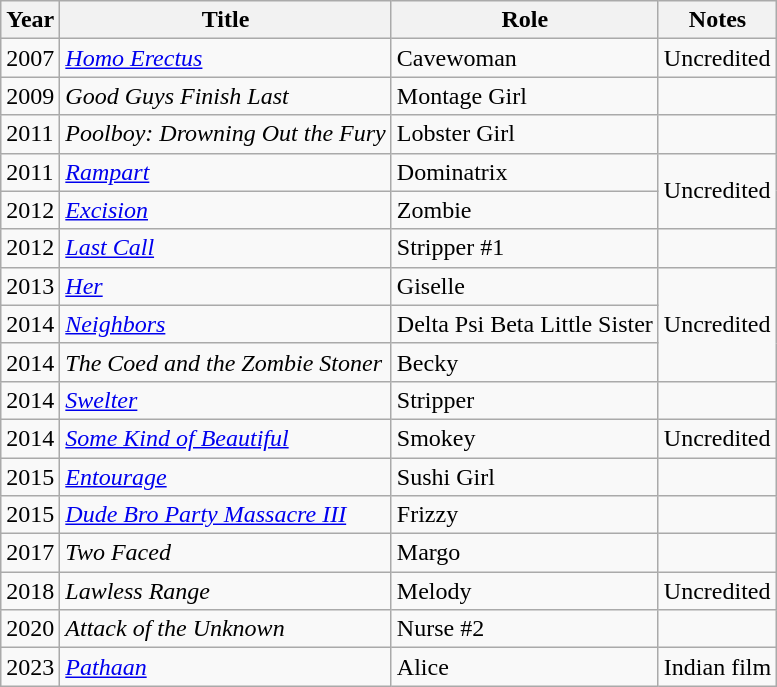<table class="wikitable sortable">
<tr>
<th>Year</th>
<th>Title</th>
<th>Role</th>
<th>Notes</th>
</tr>
<tr>
<td>2007</td>
<td><a href='#'><em>Homo Erectus</em></a></td>
<td>Cavewoman</td>
<td>Uncredited</td>
</tr>
<tr>
<td>2009</td>
<td><em>Good Guys Finish Last</em></td>
<td>Montage Girl</td>
<td></td>
</tr>
<tr>
<td>2011</td>
<td><em>Poolboy: Drowning Out the Fury</em></td>
<td>Lobster Girl</td>
<td></td>
</tr>
<tr>
<td>2011</td>
<td><a href='#'><em>Rampart</em></a></td>
<td>Dominatrix</td>
<td rowspan="2">Uncredited</td>
</tr>
<tr>
<td>2012</td>
<td><a href='#'><em>Excision</em></a></td>
<td>Zombie</td>
</tr>
<tr>
<td>2012</td>
<td><a href='#'><em>Last Call</em></a></td>
<td>Stripper #1</td>
<td></td>
</tr>
<tr>
<td>2013</td>
<td><a href='#'><em>Her</em></a></td>
<td>Giselle</td>
<td rowspan="3">Uncredited</td>
</tr>
<tr>
<td>2014</td>
<td><a href='#'><em>Neighbors</em></a></td>
<td>Delta Psi Beta Little Sister</td>
</tr>
<tr>
<td>2014</td>
<td><em>The Coed and the Zombie Stoner</em></td>
<td>Becky</td>
</tr>
<tr>
<td>2014</td>
<td><a href='#'><em>Swelter</em></a></td>
<td>Stripper</td>
<td></td>
</tr>
<tr>
<td>2014</td>
<td><em><a href='#'>Some Kind of Beautiful</a></em></td>
<td>Smokey</td>
<td>Uncredited</td>
</tr>
<tr>
<td>2015</td>
<td><a href='#'><em>Entourage</em></a></td>
<td>Sushi Girl</td>
<td></td>
</tr>
<tr>
<td>2015</td>
<td><em><a href='#'>Dude Bro Party Massacre III</a></em></td>
<td>Frizzy</td>
<td></td>
</tr>
<tr>
<td>2017</td>
<td><em>Two Faced</em></td>
<td>Margo</td>
<td></td>
</tr>
<tr>
<td>2018</td>
<td><em>Lawless Range</em></td>
<td>Melody</td>
<td>Uncredited</td>
</tr>
<tr>
<td>2020</td>
<td><em>Attack of the Unknown</em></td>
<td>Nurse #2</td>
<td></td>
</tr>
<tr>
<td>2023</td>
<td><em><a href='#'>Pathaan</a></em></td>
<td>Alice</td>
<td>Indian film</td>
</tr>
</table>
